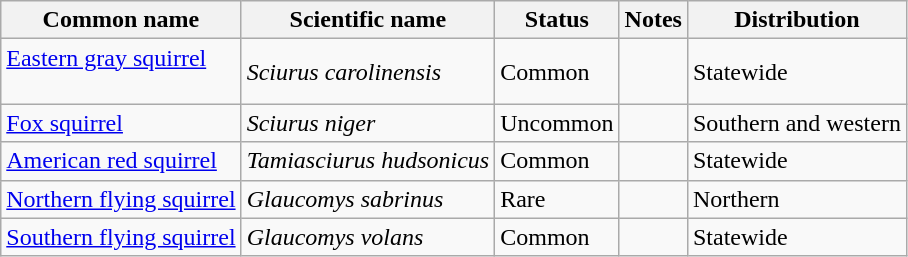<table class="wikitable">
<tr>
<th>Common name</th>
<th>Scientific name</th>
<th>Status</th>
<th>Notes</th>
<th>Distribution</th>
</tr>
<tr>
<td><a href='#'>Eastern gray squirrel</a><br><br></td>
<td><em>Sciurus carolinensis</em></td>
<td>Common</td>
<td></td>
<td>Statewide</td>
</tr>
<tr>
<td><a href='#'>Fox squirrel</a></td>
<td><em>Sciurus niger</em></td>
<td>Uncommon</td>
<td></td>
<td>Southern and western</td>
</tr>
<tr>
<td><a href='#'>American red squirrel</a></td>
<td><em>Tamiasciurus hudsonicus</em></td>
<td>Common</td>
<td></td>
<td>Statewide</td>
</tr>
<tr>
<td><a href='#'>Northern flying squirrel</a></td>
<td><em>Glaucomys sabrinus</em></td>
<td>Rare</td>
<td></td>
<td>Northern</td>
</tr>
<tr>
<td><a href='#'>Southern flying squirrel</a></td>
<td><em>Glaucomys volans</em></td>
<td>Common</td>
<td></td>
<td>Statewide</td>
</tr>
</table>
